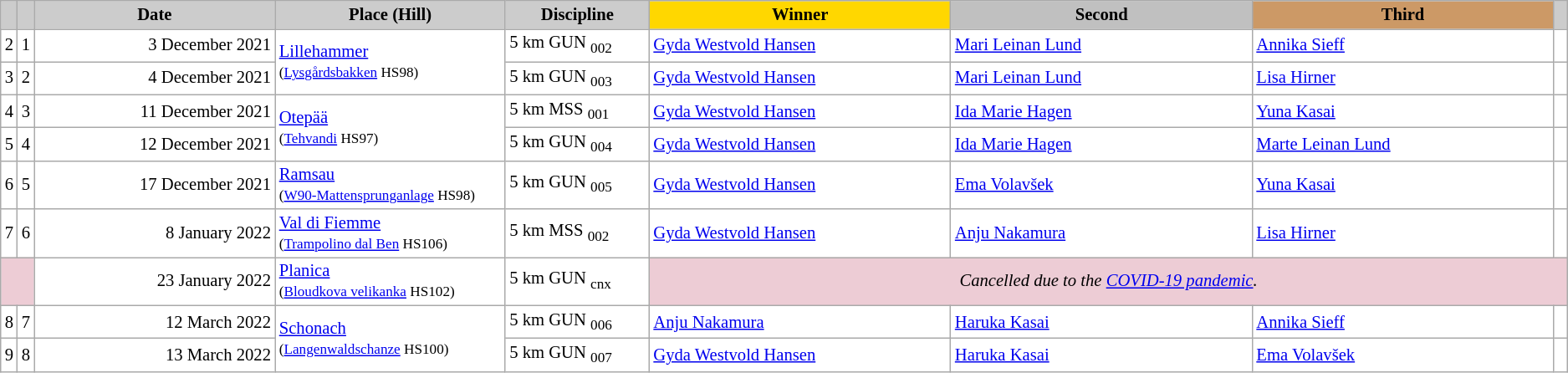<table class="wikitable plainrowheaders" style="background:#fff; font-size:86%; line-height:16px; border:grey solid 1px; border-collapse:collapse;">
<tr>
<th scope="col" style="background:#ccc; width=5 px;"></th>
<th scope="col" style="background:#ccc; width=5 px;"></th>
<th scope="col" style="background:#ccc; width:190px;">Date</th>
<th scope="col" style="background:#ccc; width:180px;">Place (Hill)</th>
<th scope="col" style="background:#ccc; width:110px;">Discipline</th>
<th scope="col" style="background:gold; width:240px;">Winner</th>
<th scope="col" style="background:silver; width:240px;">Second</th>
<th scope="col" style="background:#c96; width:240px;">Third</th>
<th scope="col" style="background:#ccc; width:5px;"></th>
</tr>
<tr>
<td align="center">2</td>
<td align="center">1</td>
<td align="right">3 December 2021</td>
<td rowspan=2> <a href='#'>Lillehammer</a><br><small>(<a href='#'>Lysgårdsbakken</a> HS98)</small></td>
<td>5 km GUN <sub>002</sub></td>
<td> <a href='#'>Gyda Westvold Hansen</a></td>
<td> <a href='#'>Mari Leinan Lund</a></td>
<td> <a href='#'>Annika Sieff</a></td>
<td></td>
</tr>
<tr>
<td align="center">3</td>
<td align="center">2</td>
<td align="right">4 December 2021</td>
<td>5 km GUN <sub>003</sub></td>
<td> <a href='#'>Gyda Westvold Hansen</a></td>
<td> <a href='#'>Mari Leinan Lund</a></td>
<td> <a href='#'>Lisa Hirner</a></td>
<td></td>
</tr>
<tr>
<td align="center">4</td>
<td align="center">3</td>
<td align="right">11 December 2021</td>
<td rowspan="2"> <a href='#'>Otepää</a><br><small>(<a href='#'>Tehvandi</a> HS97)</small></td>
<td>5 km MSS <sub>001</sub></td>
<td> <a href='#'>Gyda Westvold Hansen</a></td>
<td> <a href='#'>Ida Marie Hagen</a></td>
<td> <a href='#'>Yuna Kasai</a></td>
<td></td>
</tr>
<tr>
<td align="center">5</td>
<td align="center">4</td>
<td align="right">12 December 2021</td>
<td>5 km GUN <sub>004</sub></td>
<td> <a href='#'>Gyda Westvold Hansen</a></td>
<td> <a href='#'>Ida Marie Hagen</a></td>
<td> <a href='#'>Marte Leinan Lund</a></td>
<td></td>
</tr>
<tr>
<td align="center">6</td>
<td align="center">5</td>
<td align="right">17 December 2021</td>
<td> <a href='#'>Ramsau</a><br><small>(<a href='#'>W90-Mattensprunganlage</a> HS98)</small></td>
<td>5 km GUN <sub>005</sub></td>
<td> <a href='#'>Gyda Westvold Hansen</a></td>
<td> <a href='#'>Ema Volavšek</a></td>
<td> <a href='#'>Yuna Kasai</a></td>
<td></td>
</tr>
<tr>
<td align="center">7</td>
<td align="center">6</td>
<td align="right">8 January 2022</td>
<td> <a href='#'>Val di Fiemme</a><br><small>(<a href='#'>Trampolino dal Ben</a> HS106)</small></td>
<td>5 km MSS <sub>002</sub></td>
<td> <a href='#'>Gyda Westvold Hansen</a></td>
<td> <a href='#'>Anju Nakamura</a></td>
<td> <a href='#'>Lisa Hirner</a></td>
<td></td>
</tr>
<tr>
<td colspan=2 align=center bgcolor="EDCCD5"></td>
<td align="right">23 January 2022</td>
<td> <a href='#'>Planica</a><br><small>(<a href='#'>Bloudkova velikanka</a> HS102)</small></td>
<td>5 km GUN <sub>cnx</sub></td>
<td colspan=4 align=center bgcolor="EDCCD5"><em>Cancelled due to the <a href='#'>COVID-19 pandemic</a>.</em></td>
</tr>
<tr>
<td align="center">8</td>
<td align="center">7</td>
<td align="right">12 March 2022</td>
<td rowspan=2> <a href='#'>Schonach</a><br><small>(<a href='#'>Langenwaldschanze</a> HS100)</small></td>
<td>5 km GUN <sub>006</sub></td>
<td> <a href='#'>Anju Nakamura</a></td>
<td> <a href='#'>Haruka Kasai</a></td>
<td> <a href='#'>Annika Sieff</a></td>
<td></td>
</tr>
<tr>
<td align="center">9</td>
<td align="center">8</td>
<td align="right">13 March 2022</td>
<td>5 km GUN <sub>007</sub></td>
<td> <a href='#'>Gyda Westvold Hansen</a></td>
<td> <a href='#'>Haruka Kasai</a></td>
<td> <a href='#'>Ema Volavšek</a></td>
<td></td>
</tr>
</table>
